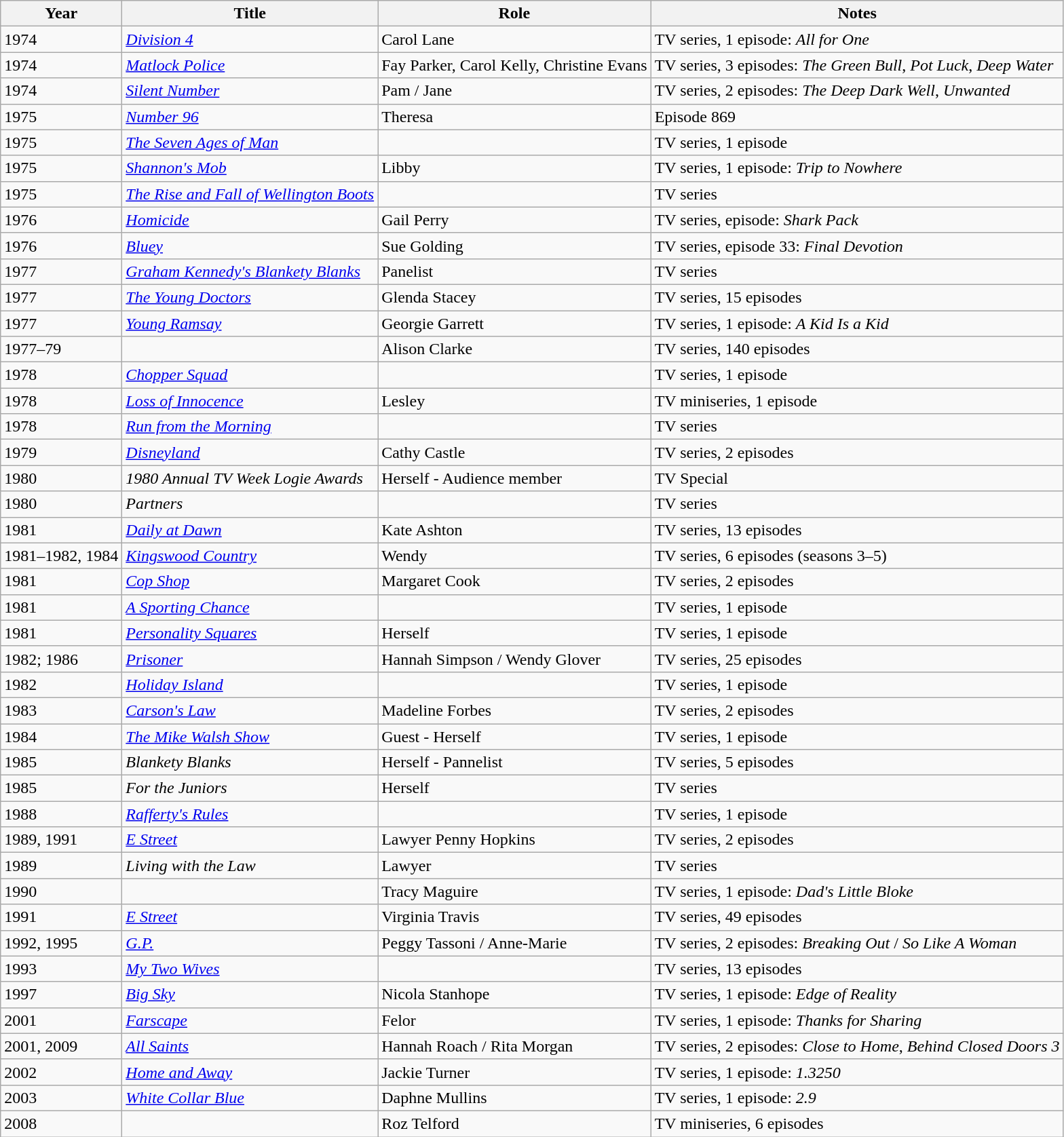<table class="wikitable sortable">
<tr>
<th>Year</th>
<th>Title</th>
<th>Role</th>
<th class="unsortable">Notes</th>
</tr>
<tr>
<td>1974</td>
<td><em><a href='#'>Division 4</a></em></td>
<td>Carol Lane</td>
<td>TV series, 1 episode: <em>All for One</em></td>
</tr>
<tr>
<td>1974</td>
<td><em><a href='#'>Matlock Police</a></em></td>
<td>Fay Parker, Carol Kelly, Christine Evans</td>
<td>TV series, 3 episodes: <em>The Green Bull</em>, <em>Pot Luck</em>, <em>Deep Water</em></td>
</tr>
<tr>
<td>1974</td>
<td><em><a href='#'>Silent Number</a></em></td>
<td>Pam / Jane</td>
<td>TV series, 2 episodes: <em>The Deep Dark Well</em>, <em>Unwanted</em></td>
</tr>
<tr>
<td>1975</td>
<td><em><a href='#'>Number 96</a></em></td>
<td>Theresa</td>
<td>Episode 869</td>
</tr>
<tr>
<td>1975</td>
<td><em><a href='#'>The Seven Ages of Man</a></em></td>
<td></td>
<td>TV series, 1 episode</td>
</tr>
<tr>
<td>1975</td>
<td><em><a href='#'>Shannon's Mob</a></em></td>
<td>Libby</td>
<td>TV series, 1 episode: <em>Trip to Nowhere</em></td>
</tr>
<tr>
<td>1975</td>
<td><em><a href='#'>The Rise and Fall of Wellington Boots</a></em></td>
<td></td>
<td>TV series</td>
</tr>
<tr>
<td>1976</td>
<td><em><a href='#'>Homicide</a></em></td>
<td>Gail Perry</td>
<td>TV series, episode: <em>Shark Pack</em></td>
</tr>
<tr>
<td>1976</td>
<td><em><a href='#'>Bluey</a></em></td>
<td>Sue Golding</td>
<td>TV series, episode 33: <em>Final Devotion</em></td>
</tr>
<tr>
<td>1977</td>
<td><em><a href='#'>Graham Kennedy's Blankety Blanks</a></em></td>
<td>Panelist</td>
<td>TV series</td>
</tr>
<tr>
<td>1977</td>
<td><em><a href='#'>The Young Doctors</a></em></td>
<td>Glenda Stacey</td>
<td>TV series, 15 episodes</td>
</tr>
<tr>
<td>1977</td>
<td><em><a href='#'>Young Ramsay</a></em></td>
<td>Georgie Garrett</td>
<td>TV series, 1 episode: <em>A Kid Is a Kid</em></td>
</tr>
<tr>
<td>1977–79</td>
<td><em></em></td>
<td>Alison Clarke</td>
<td>TV series, 140 episodes</td>
</tr>
<tr>
<td>1978</td>
<td><em><a href='#'>Chopper Squad</a></em></td>
<td></td>
<td>TV series, 1 episode</td>
</tr>
<tr>
<td>1978</td>
<td><em><a href='#'>Loss of Innocence</a></em></td>
<td>Lesley</td>
<td>TV miniseries, 1 episode</td>
</tr>
<tr>
<td>1978</td>
<td><em><a href='#'>Run from the Morning</a></em></td>
<td></td>
<td>TV series</td>
</tr>
<tr>
<td>1979</td>
<td><em><a href='#'>Disneyland</a></em></td>
<td>Cathy Castle</td>
<td>TV series, 2 episodes</td>
</tr>
<tr>
<td>1980</td>
<td><em>1980 Annual TV Week Logie Awards</em></td>
<td>Herself - Audience member</td>
<td>TV Special</td>
</tr>
<tr>
<td>1980</td>
<td><em>Partners</em></td>
<td></td>
<td>TV series</td>
</tr>
<tr>
<td>1981</td>
<td><em><a href='#'>Daily at Dawn</a></em></td>
<td>Kate Ashton</td>
<td>TV series, 13 episodes</td>
</tr>
<tr>
<td>1981–1982, 1984</td>
<td><em><a href='#'>Kingswood Country</a></em></td>
<td>Wendy</td>
<td>TV series, 6 episodes (seasons 3–5)</td>
</tr>
<tr>
<td>1981</td>
<td><em><a href='#'>Cop Shop</a></em></td>
<td>Margaret Cook</td>
<td>TV series, 2 episodes</td>
</tr>
<tr>
<td>1981</td>
<td><em><a href='#'>A Sporting Chance</a></em></td>
<td></td>
<td>TV series, 1 episode</td>
</tr>
<tr>
<td>1981</td>
<td><em><a href='#'>Personality Squares</a></em></td>
<td>Herself</td>
<td>TV series, 1 episode</td>
</tr>
<tr>
<td>1982; 1986</td>
<td><em><a href='#'>Prisoner</a></em></td>
<td>Hannah Simpson / Wendy Glover</td>
<td>TV series, 25 episodes</td>
</tr>
<tr>
<td>1982</td>
<td><em><a href='#'>Holiday Island</a></em></td>
<td></td>
<td>TV series, 1 episode</td>
</tr>
<tr>
<td>1983</td>
<td><em><a href='#'>Carson's Law</a></em></td>
<td>Madeline Forbes</td>
<td>TV series, 2 episodes</td>
</tr>
<tr>
<td>1984</td>
<td><em><a href='#'>The Mike Walsh Show</a></em></td>
<td>Guest - Herself</td>
<td>TV series, 1 episode</td>
</tr>
<tr>
<td>1985</td>
<td><em>Blankety Blanks</em></td>
<td>Herself - Pannelist</td>
<td>TV series, 5 episodes</td>
</tr>
<tr>
<td>1985</td>
<td><em>For the Juniors</em></td>
<td>Herself</td>
<td>TV series</td>
</tr>
<tr>
<td>1988</td>
<td><em><a href='#'>Rafferty's Rules</a></em></td>
<td></td>
<td>TV series, 1 episode</td>
</tr>
<tr>
<td>1989, 1991</td>
<td><em><a href='#'>E Street</a></em></td>
<td>Lawyer Penny Hopkins</td>
<td>TV series, 2 episodes</td>
</tr>
<tr>
<td>1989</td>
<td><em>Living with the Law</em></td>
<td>Lawyer</td>
<td>TV series</td>
</tr>
<tr>
<td>1990</td>
<td><em></em></td>
<td>Tracy Maguire</td>
<td>TV series, 1 episode: <em>Dad's Little Bloke</em></td>
</tr>
<tr>
<td>1991</td>
<td><em><a href='#'>E Street</a></em></td>
<td>Virginia Travis</td>
<td>TV series, 49 episodes</td>
</tr>
<tr>
<td>1992, 1995</td>
<td><em><a href='#'>G.P.</a></em></td>
<td>Peggy Tassoni / Anne-Marie</td>
<td>TV series, 2 episodes: <em>Breaking Out</em> / <em> So Like A Woman</em></td>
</tr>
<tr>
<td>1993</td>
<td><em><a href='#'>My Two Wives</a></em></td>
<td></td>
<td>TV series, 13 episodes</td>
</tr>
<tr>
<td>1997</td>
<td><em><a href='#'>Big Sky</a></em></td>
<td>Nicola Stanhope</td>
<td>TV series, 1 episode: <em>Edge of Reality</em></td>
</tr>
<tr>
<td>2001</td>
<td><em><a href='#'>Farscape</a></em></td>
<td>Felor</td>
<td>TV series, 1 episode: <em>Thanks for Sharing</em></td>
</tr>
<tr>
<td>2001, 2009</td>
<td><em><a href='#'>All Saints</a></em></td>
<td>Hannah Roach / Rita Morgan</td>
<td>TV series, 2 episodes: <em>Close to Home</em>, <em>Behind Closed Doors 3</em></td>
</tr>
<tr>
<td>2002</td>
<td><em><a href='#'>Home and Away</a></em></td>
<td>Jackie Turner</td>
<td>TV series, 1 episode: <em>1.3250</em></td>
</tr>
<tr>
<td>2003</td>
<td><em><a href='#'>White Collar Blue</a></em></td>
<td>Daphne Mullins</td>
<td>TV series, 1 episode: <em>2.9</em></td>
</tr>
<tr>
<td>2008</td>
<td><em></em></td>
<td>Roz Telford</td>
<td>TV miniseries, 6 episodes</td>
</tr>
</table>
